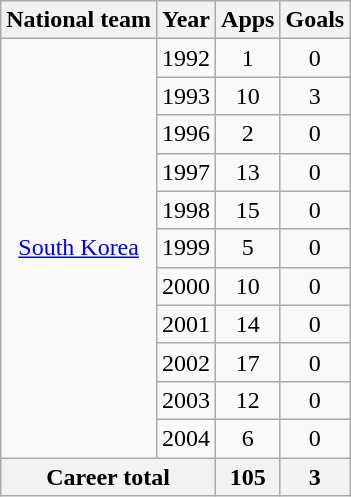<table class="wikitable" style="text-align:center">
<tr>
<th>National team</th>
<th>Year</th>
<th>Apps</th>
<th>Goals</th>
</tr>
<tr>
<td rowspan="11"><a href='#'>South Korea</a></td>
<td>1992</td>
<td>1</td>
<td>0</td>
</tr>
<tr>
<td>1993</td>
<td>10</td>
<td>3</td>
</tr>
<tr>
<td>1996</td>
<td>2</td>
<td>0</td>
</tr>
<tr>
<td>1997</td>
<td>13</td>
<td>0</td>
</tr>
<tr>
<td>1998</td>
<td>15</td>
<td>0</td>
</tr>
<tr>
<td>1999</td>
<td>5</td>
<td>0</td>
</tr>
<tr>
<td>2000</td>
<td>10</td>
<td>0</td>
</tr>
<tr>
<td>2001</td>
<td>14</td>
<td>0</td>
</tr>
<tr>
<td>2002</td>
<td>17</td>
<td>0</td>
</tr>
<tr>
<td>2003</td>
<td>12</td>
<td>0</td>
</tr>
<tr>
<td>2004</td>
<td>6</td>
<td>0</td>
</tr>
<tr>
<th colspan="2">Career total</th>
<th>105</th>
<th>3</th>
</tr>
</table>
